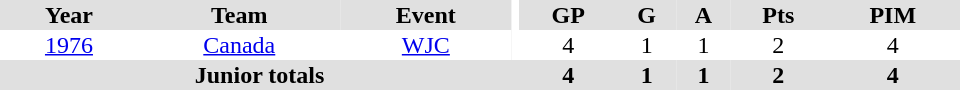<table border="0" cellpadding="1" cellspacing="0" ID="Table3" style="text-align:center; width:40em">
<tr bgcolor="#e0e0e0">
<th>Year</th>
<th>Team</th>
<th>Event</th>
<th rowspan="102" bgcolor="#ffffff"></th>
<th>GP</th>
<th>G</th>
<th>A</th>
<th>Pts</th>
<th>PIM</th>
</tr>
<tr>
<td><a href='#'>1976</a></td>
<td><a href='#'>Canada</a></td>
<td><a href='#'>WJC</a></td>
<td>4</td>
<td>1</td>
<td>1</td>
<td>2</td>
<td>4</td>
</tr>
<tr bgcolor="#e0e0e0">
<th colspan="4">Junior totals</th>
<th>4</th>
<th>1</th>
<th>1</th>
<th>2</th>
<th>4</th>
</tr>
</table>
